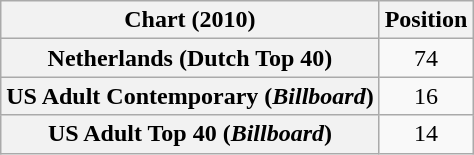<table class="wikitable sortable plainrowheaders">
<tr>
<th scope="col">Chart (2010)</th>
<th scope="col">Position</th>
</tr>
<tr>
<th scope="row">Netherlands (Dutch Top 40)</th>
<td style="text-align:center;">74</td>
</tr>
<tr>
<th scope="row">US Adult Contemporary (<em>Billboard</em>)</th>
<td style="text-align:center;">16</td>
</tr>
<tr>
<th scope="row">US Adult Top 40 (<em>Billboard</em>)</th>
<td style="text-align:center;">14</td>
</tr>
</table>
